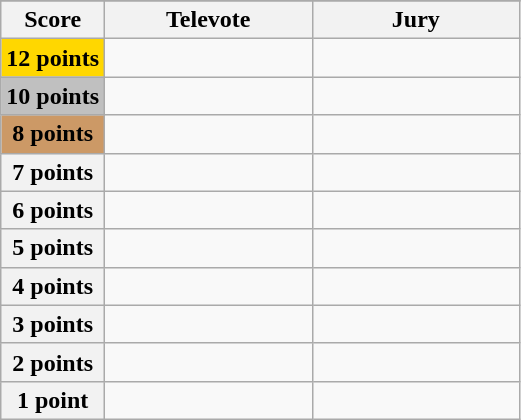<table class="wikitable">
<tr>
</tr>
<tr>
<th scope="col" width="20%">Score</th>
<th scope="col" width="40%">Televote</th>
<th scope="col" width="40%">Jury</th>
</tr>
<tr>
<th scope="row" style="background:gold">12 points</th>
<td></td>
<td></td>
</tr>
<tr>
<th scope="row" style="background:silver">10 points</th>
<td></td>
<td></td>
</tr>
<tr>
<th scope="row" style="background:#CC9966">8 points</th>
<td></td>
<td></td>
</tr>
<tr>
<th scope="row">7 points</th>
<td></td>
<td></td>
</tr>
<tr>
<th scope="row">6 points</th>
<td></td>
<td></td>
</tr>
<tr>
<th scope="row">5 points</th>
<td></td>
<td></td>
</tr>
<tr>
<th scope="row">4 points</th>
<td></td>
<td></td>
</tr>
<tr>
<th scope="row">3 points</th>
<td></td>
<td></td>
</tr>
<tr>
<th scope="row">2 points</th>
<td></td>
<td></td>
</tr>
<tr>
<th scope="row">1 point</th>
<td></td>
<td></td>
</tr>
</table>
